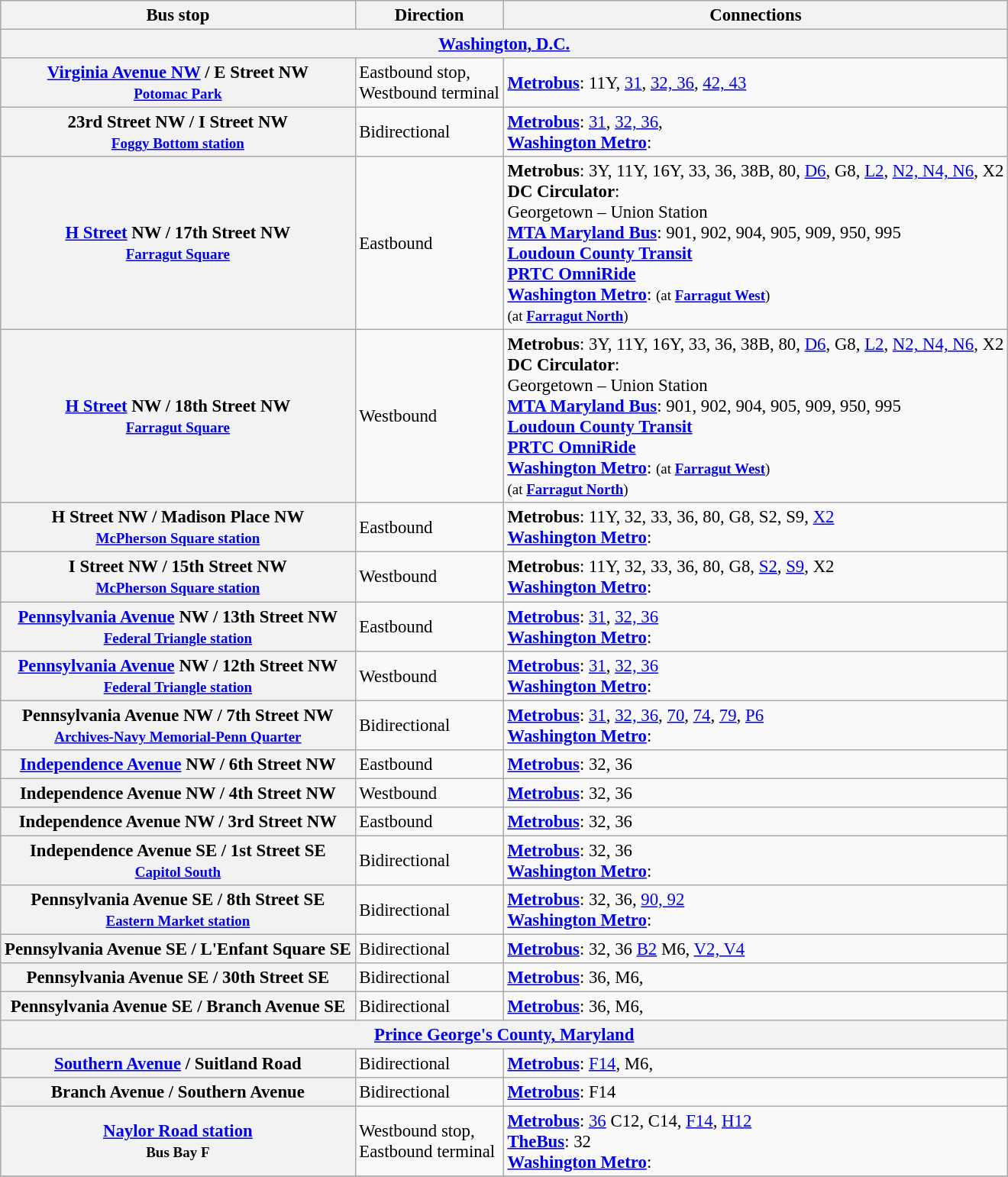<table class="wikitable collapsible collapsed" style="font-size: 95%;">
<tr>
<th>Bus stop</th>
<th>Direction</th>
<th>Connections</th>
</tr>
<tr>
<th colspan="3"><a href='#'>Washington, D.C.</a></th>
</tr>
<tr>
<th><a href='#'>Virginia Avenue NW</a> / E Street NW<br><small><a href='#'>Potomac Park</a></small></th>
<td>Eastbound stop,<br>Westbound terminal</td>
<td> <strong><a href='#'>Metrobus</a></strong>: 11Y, <a href='#'>31</a>, <a href='#'>32, 36</a>, <a href='#'>42, 43</a></td>
</tr>
<tr>
<th>23rd Street NW / I Street NW<br><small><a href='#'>Foggy Bottom station</a></small></th>
<td>Bidirectional</td>
<td> <strong><a href='#'>Metrobus</a></strong>: <a href='#'>31</a>, <a href='#'>32, 36</a>, <br>  <strong><a href='#'>Washington Metro</a></strong>:    </td>
</tr>
<tr>
<th><a href='#'>H Street</a> NW / 17th Street NW<br><small><a href='#'>Farragut Square</a></small></th>
<td>Eastbound</td>
<td> <strong>Metrobus</strong>: 3Y, 11Y, 16Y, 33, 36, 38B, 80, <a href='#'>D6</a>, G8, <a href='#'>L2</a>, <a href='#'>N2, N4, N6</a>, X2<br> <strong>DC Circulator</strong>: <br> Georgetown – Union Station<br> <strong><a href='#'>MTA Maryland Bus</a></strong>: 901, 902, 904, 905, 909, 950, 995<br> <strong><a href='#'>Loudoun County Transit</a></strong><br> <strong><a href='#'>PRTC OmniRide</a></strong><br> <strong><a href='#'>Washington Metro</a></strong>:    <small>(at <strong><a href='#'>Farragut West</a></strong>)<br></small>  <small>(at <strong><a href='#'>Farragut North</a></strong>)</small><br></td>
</tr>
<tr>
<th><a href='#'>H Street</a> NW / 18th Street NW<br><small><a href='#'>Farragut Square</a></small></th>
<td>Westbound</td>
<td> <strong>Metrobus</strong>: 3Y, 11Y, 16Y, 33, 36, 38B, 80, <a href='#'>D6</a>, G8, <a href='#'>L2</a>, <a href='#'>N2, N4, N6</a>, X2<br> <strong>DC Circulator</strong>: <br> Georgetown – Union Station<br> <strong><a href='#'>MTA Maryland Bus</a></strong>: 901, 902, 904, 905, 909, 950, 995<br> <strong><a href='#'>Loudoun County Transit</a></strong><br> <strong><a href='#'>PRTC OmniRide</a></strong><br> <strong><a href='#'>Washington Metro</a></strong>:    <small>(at <strong><a href='#'>Farragut West</a></strong>)<br></small>  <small>(at <strong><a href='#'>Farragut North</a></strong>)</small><br></td>
</tr>
<tr>
<th>H Street NW / Madison Place NW<br><small><a href='#'>McPherson Square station</a></small></th>
<td>Eastbound</td>
<td> <strong>Metrobus</strong>: 11Y, 32, 33, 36, 80, G8, S2, S9, <a href='#'>X2</a><br>  <strong><a href='#'>Washington Metro</a></strong>:   </td>
</tr>
<tr>
<th>I Street NW / 15th Street NW<br><small><a href='#'>McPherson Square station</a></small></th>
<td>Westbound</td>
<td> <strong>Metrobus</strong>: 11Y, 32, 33, 36, 80, G8, <a href='#'>S2</a>, <a href='#'>S9</a>, X2<br>  <strong><a href='#'>Washington Metro</a></strong>:   </td>
</tr>
<tr>
<th><a href='#'>Pennsylvania Avenue</a> NW / 13th Street NW<br><small><a href='#'>Federal Triangle station</a></small></th>
<td>Eastbound</td>
<td> <strong><a href='#'>Metrobus</a></strong>: <a href='#'>31</a>, <a href='#'>32, 36</a><br>  <strong><a href='#'>Washington Metro</a></strong>:   </td>
</tr>
<tr>
<th><a href='#'>Pennsylvania Avenue</a> NW / 12th Street NW<br><small><a href='#'>Federal Triangle station</a></small></th>
<td>Westbound</td>
<td> <strong><a href='#'>Metrobus</a></strong>: <a href='#'>31</a>, <a href='#'>32, 36</a><br>  <strong><a href='#'>Washington Metro</a></strong>:   </td>
</tr>
<tr>
<th>Pennsylvania Avenue NW / 7th Street NW<br><small><a href='#'>Archives-Navy Memorial-Penn Quarter</a></small></th>
<td>Bidirectional</td>
<td> <strong><a href='#'>Metrobus</a></strong>: <a href='#'>31</a>, <a href='#'>32, 36</a>, <a href='#'>70</a>, <a href='#'>74</a>, <a href='#'>79</a>, <a href='#'>P6</a><br>  <strong><a href='#'>Washington Metro</a></strong>:  </td>
</tr>
<tr>
<th><a href='#'>Independence Avenue</a> NW / 6th Street NW</th>
<td>Eastbound</td>
<td> <strong><a href='#'>Metrobus</a></strong>: 32, 36</td>
</tr>
<tr>
<th>Independence Avenue NW / 4th Street NW</th>
<td>Westbound</td>
<td> <strong><a href='#'>Metrobus</a></strong>: 32, 36</td>
</tr>
<tr>
<th>Independence Avenue NW / 3rd Street NW</th>
<td>Eastbound</td>
<td> <strong><a href='#'>Metrobus</a></strong>: 32, 36</td>
</tr>
<tr>
<th>Independence Avenue SE / 1st Street SE<br><small><a href='#'>Capitol South</a></small></th>
<td>Bidirectional</td>
<td> <strong><a href='#'>Metrobus</a></strong>: 32, 36<br>  <strong><a href='#'>Washington Metro</a></strong>:   </td>
</tr>
<tr>
<th>Pennsylvania Avenue SE / 8th Street SE<br><small><a href='#'>Eastern Market station</a></small></th>
<td>Bidirectional</td>
<td> <strong><a href='#'>Metrobus</a></strong>: 32, 36, <a href='#'>90, 92</a><br>  <strong><a href='#'>Washington Metro</a></strong>:   </td>
</tr>
<tr>
<th>Pennsylvania Avenue SE / L'Enfant Square SE</th>
<td>Bidirectional</td>
<td> <strong><a href='#'>Metrobus</a></strong>: 32, 36 <a href='#'>B2</a> M6, <a href='#'>V2, V4</a></td>
</tr>
<tr>
<th>Pennsylvania Avenue SE / 30th Street SE</th>
<td>Bidirectional</td>
<td> <strong><a href='#'>Metrobus</a></strong>: 36, M6,</td>
</tr>
<tr>
<th>Pennsylvania Avenue SE / Branch Avenue SE</th>
<td>Bidirectional</td>
<td> <strong><a href='#'>Metrobus</a></strong>: 36, M6,</td>
</tr>
<tr>
<th colspan="3"><a href='#'>Prince George's County, Maryland</a></th>
</tr>
<tr>
<th><a href='#'>Southern Avenue</a> / Suitland Road</th>
<td>Bidirectional</td>
<td> <strong><a href='#'>Metrobus</a></strong>: <a href='#'>F14</a>, M6,</td>
</tr>
<tr>
<th>Branch Avenue / Southern Avenue</th>
<td>Bidirectional</td>
<td> <strong><a href='#'>Metrobus</a></strong>: F14</td>
</tr>
<tr>
<th><a href='#'>Naylor Road station</a><br><small>Bus Bay F</small></th>
<td>Westbound stop,<br>Eastbound terminal</td>
<td> <strong><a href='#'>Metrobus</a></strong>: <a href='#'>36</a> C12, C14, <a href='#'>F14</a>, <a href='#'>H12</a><br>  <strong><a href='#'>TheBus</a></strong>: 32<br> <strong><a href='#'>Washington Metro</a></strong>: </td>
</tr>
<tr>
</tr>
</table>
